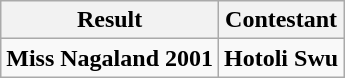<table class="wikitable">
<tr>
<th>Result</th>
<th>Contestant</th>
</tr>
<tr>
<td><strong>Miss Nagaland 2001</strong></td>
<td><strong>Hotoli Swu</strong></td>
</tr>
</table>
